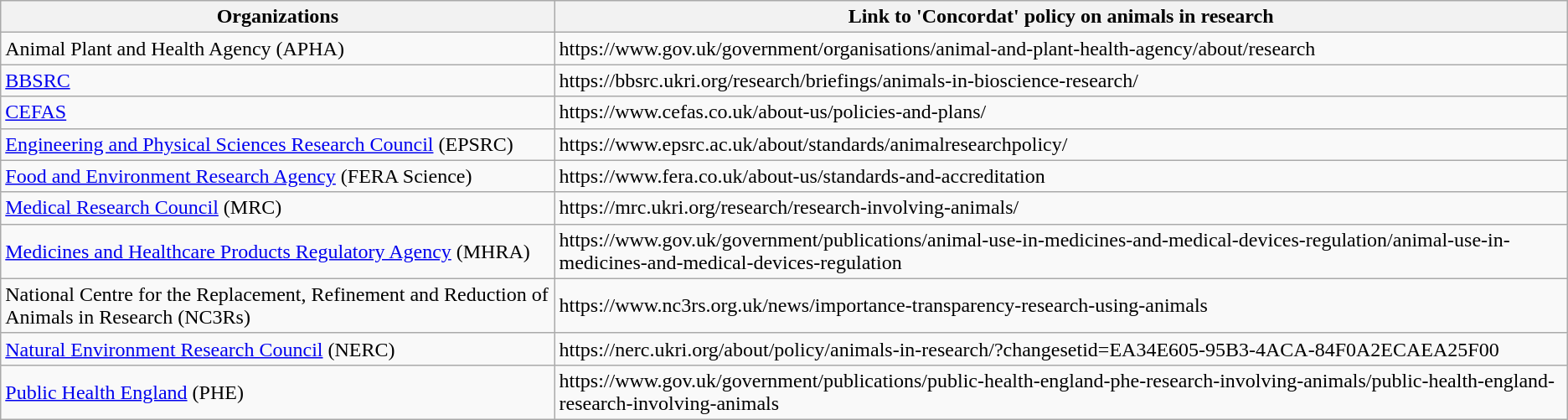<table class="wikitable">
<tr>
<th>Organizations</th>
<th>Link to 'Concordat' policy on animals in research</th>
</tr>
<tr>
<td>Animal Plant and Health Agency (APHA)</td>
<td>https://www.gov.uk/government/organisations/animal-and-plant-health-agency/about/research</td>
</tr>
<tr>
<td><a href='#'>BBSRC</a></td>
<td>https://bbsrc.ukri.org/research/briefings/animals-in-bioscience-research/</td>
</tr>
<tr>
<td><a href='#'>CEFAS</a></td>
<td>https://www.cefas.co.uk/about-us/policies-and-plans/</td>
</tr>
<tr>
<td><a href='#'>Engineering and Physical Sciences Research Council</a> (EPSRC)</td>
<td>https://www.epsrc.ac.uk/about/standards/animalresearchpolicy/</td>
</tr>
<tr>
<td><a href='#'>Food and Environment Research Agency</a> (FERA Science)</td>
<td>https://www.fera.co.uk/about-us/standards-and-accreditation</td>
</tr>
<tr>
<td><a href='#'>Medical Research Council</a> (MRC)</td>
<td>https://mrc.ukri.org/research/research-involving-animals/</td>
</tr>
<tr>
<td><a href='#'>Medicines and Healthcare Products Regulatory Agency</a> (MHRA)</td>
<td>https://www.gov.uk/government/publications/animal-use-in-medicines-and-medical-devices-regulation/animal-use-in-medicines-and-medical-devices-regulation</td>
</tr>
<tr>
<td>National Centre for the Replacement, Refinement and Reduction of Animals in Research (NC3Rs)</td>
<td>https://www.nc3rs.org.uk/news/importance-transparency-research-using-animals</td>
</tr>
<tr>
<td><a href='#'>Natural Environment Research Council</a> (NERC)</td>
<td>https://nerc.ukri.org/about/policy/animals-in-research/?changesetid=EA34E605-95B3-4ACA-84F0A2ECAEA25F00</td>
</tr>
<tr>
<td><a href='#'>Public Health England</a> (PHE)</td>
<td>https://www.gov.uk/government/publications/public-health-england-phe-research-involving-animals/public-health-england-research-involving-animals</td>
</tr>
</table>
